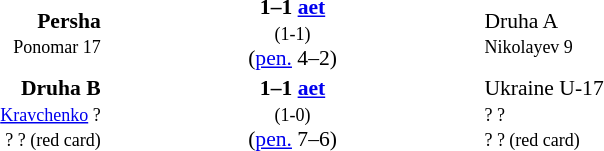<table width=100% cellspacing=1>
<tr>
<th width=20%></th>
<th width=20%></th>
<th width=20%></th>
<th></th>
</tr>
<tr style=font-size:90%>
<td align=right><strong>Persha</strong><br><small>Ponomar 17</small></td>
<td align=center><strong>1–1 <a href='#'>aet</a></strong><br><small>(1-1)</small><br>(<a href='#'>pen.</a> 4–2)</td>
<td>Druha A<br><small>Nikolayev 9</small></td>
<td></td>
</tr>
<tr style=font-size:90%>
<td align=right><strong>Druha B</strong><br><small><a href='#'>Kravchenko</a> ?</small><br><small>? ? (red card)</small></td>
<td align=center><strong>1–1 <a href='#'>aet</a></strong><br><small>(1-0)</small><br>(<a href='#'>pen.</a> 7–6)</td>
<td>Ukraine U-17<br><small>? ?</small><br><small>? ? (red card)</small></td>
<td></td>
</tr>
</table>
